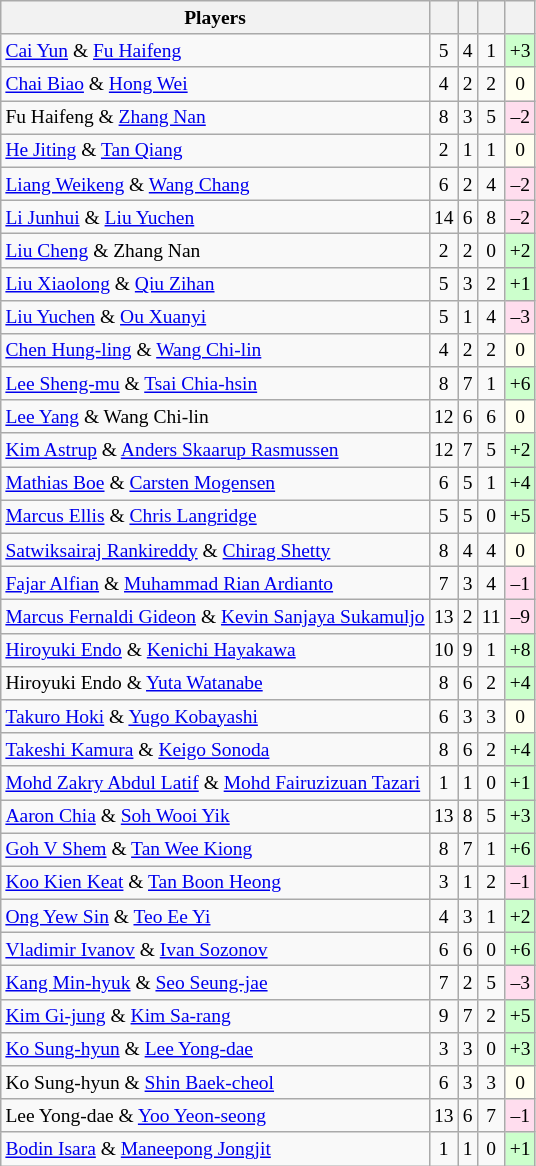<table class=wikitable style="text-align:center; font-size:small">
<tr>
<th>Players</th>
<th></th>
<th></th>
<th></th>
<th></th>
</tr>
<tr>
<td align="left"> <a href='#'>Cai Yun</a> & <a href='#'>Fu Haifeng</a></td>
<td>5</td>
<td>4</td>
<td>1</td>
<td bgcolor="#ccffcc">+3</td>
</tr>
<tr>
<td align="left"> <a href='#'>Chai Biao</a> & <a href='#'>Hong Wei</a></td>
<td>4</td>
<td>2</td>
<td>2</td>
<td bgcolor="#fffff0">0</td>
</tr>
<tr>
<td align="left"> Fu Haifeng & <a href='#'>Zhang Nan</a></td>
<td>8</td>
<td>3</td>
<td>5</td>
<td bgcolor="#ffddee">–2</td>
</tr>
<tr>
<td align="left"> <a href='#'>He Jiting</a> & <a href='#'>Tan Qiang</a></td>
<td>2</td>
<td>1</td>
<td>1</td>
<td bgcolor="#fffff0">0</td>
</tr>
<tr>
<td align="left"> <a href='#'>Liang Weikeng</a> & <a href='#'>Wang Chang</a></td>
<td>6</td>
<td>2</td>
<td>4</td>
<td bgcolor="#ffddee">–2</td>
</tr>
<tr>
<td align="left"> <a href='#'>Li Junhui</a> & <a href='#'>Liu Yuchen</a></td>
<td>14</td>
<td>6</td>
<td>8</td>
<td bgcolor="#ffddee">–2</td>
</tr>
<tr>
<td align="left"> <a href='#'>Liu Cheng</a> & Zhang Nan</td>
<td>2</td>
<td>2</td>
<td>0</td>
<td bgcolor="#ccffcc">+2</td>
</tr>
<tr>
<td align="left"> <a href='#'>Liu Xiaolong</a> & <a href='#'>Qiu Zihan</a></td>
<td>5</td>
<td>3</td>
<td>2</td>
<td bgcolor="#ccffcc">+1</td>
</tr>
<tr>
<td align="left"> <a href='#'>Liu Yuchen</a> & <a href='#'>Ou Xuanyi</a></td>
<td>5</td>
<td>1</td>
<td>4</td>
<td bgcolor="#ffddee">–3</td>
</tr>
<tr>
<td align="left"> <a href='#'>Chen Hung-ling</a> & <a href='#'>Wang Chi-lin</a></td>
<td>4</td>
<td>2</td>
<td>2</td>
<td bgcolor="#fffff0">0</td>
</tr>
<tr>
<td align="left"> <a href='#'>Lee Sheng-mu</a> & <a href='#'>Tsai Chia-hsin</a></td>
<td>8</td>
<td>7</td>
<td>1</td>
<td bgcolor="#ccffcc">+6</td>
</tr>
<tr>
<td align="left"> <a href='#'>Lee Yang</a> & Wang Chi-lin</td>
<td>12</td>
<td>6</td>
<td>6</td>
<td bgcolor="#fffff0">0</td>
</tr>
<tr>
<td align="left"> <a href='#'>Kim Astrup</a> & <a href='#'>Anders Skaarup Rasmussen</a></td>
<td>12</td>
<td>7</td>
<td>5</td>
<td bgcolor="#ccffcc">+2</td>
</tr>
<tr>
<td align="left"> <a href='#'>Mathias Boe</a> & <a href='#'>Carsten Mogensen</a></td>
<td>6</td>
<td>5</td>
<td>1</td>
<td bgcolor="#ccffcc">+4</td>
</tr>
<tr>
<td align="left"> <a href='#'>Marcus Ellis</a> & <a href='#'>Chris Langridge</a></td>
<td>5</td>
<td>5</td>
<td>0</td>
<td bgcolor="#ccffcc">+5</td>
</tr>
<tr>
<td align="left"> <a href='#'>Satwiksairaj Rankireddy</a> & <a href='#'>Chirag Shetty</a></td>
<td>8</td>
<td>4</td>
<td>4</td>
<td bgcolor="#fffff0">0</td>
</tr>
<tr>
<td align="left"> <a href='#'>Fajar Alfian</a> & <a href='#'>Muhammad Rian Ardianto</a></td>
<td>7</td>
<td>3</td>
<td>4</td>
<td bgcolor="#ffddee">–1</td>
</tr>
<tr>
<td align="left"> <a href='#'>Marcus Fernaldi Gideon</a> & <a href='#'>Kevin Sanjaya Sukamuljo</a></td>
<td>13</td>
<td>2</td>
<td>11</td>
<td bgcolor="#ffddee">–9</td>
</tr>
<tr>
<td align="left"> <a href='#'>Hiroyuki Endo</a> & <a href='#'>Kenichi Hayakawa</a></td>
<td>10</td>
<td>9</td>
<td>1</td>
<td bgcolor="#ccffcc">+8</td>
</tr>
<tr>
<td align="left"> Hiroyuki Endo & <a href='#'>Yuta Watanabe</a></td>
<td>8</td>
<td>6</td>
<td>2</td>
<td bgcolor="#ccffcc">+4</td>
</tr>
<tr>
<td align="left"> <a href='#'>Takuro Hoki</a> & <a href='#'>Yugo Kobayashi</a></td>
<td>6</td>
<td>3</td>
<td>3</td>
<td bgcolor="#fffff0">0</td>
</tr>
<tr>
<td align="left"> <a href='#'>Takeshi Kamura</a> & <a href='#'>Keigo Sonoda</a></td>
<td>8</td>
<td>6</td>
<td>2</td>
<td bgcolor="#ccffcc">+4</td>
</tr>
<tr>
<td align="left"> <a href='#'>Mohd Zakry Abdul Latif</a> & <a href='#'>Mohd Fairuzizuan Tazari</a></td>
<td>1</td>
<td>1</td>
<td>0</td>
<td bgcolor="#ccffcc">+1</td>
</tr>
<tr>
<td align="left"> <a href='#'>Aaron Chia</a> & <a href='#'>Soh Wooi Yik</a></td>
<td>13</td>
<td>8</td>
<td>5</td>
<td bgcolor="#ccffcc">+3</td>
</tr>
<tr>
<td align="left"> <a href='#'>Goh V Shem</a> & <a href='#'>Tan Wee Kiong</a></td>
<td>8</td>
<td>7</td>
<td>1</td>
<td bgcolor="#ccffcc">+6</td>
</tr>
<tr>
<td align="left"> <a href='#'>Koo Kien Keat</a> & <a href='#'>Tan Boon Heong</a></td>
<td>3</td>
<td>1</td>
<td>2</td>
<td bgcolor="#ffddee">–1</td>
</tr>
<tr>
<td align="left"> <a href='#'>Ong Yew Sin</a> & <a href='#'>Teo Ee Yi</a></td>
<td>4</td>
<td>3</td>
<td>1</td>
<td bgcolor="#ccffcc">+2</td>
</tr>
<tr>
<td align="left"> <a href='#'>Vladimir Ivanov</a> & <a href='#'>Ivan Sozonov</a></td>
<td>6</td>
<td>6</td>
<td>0</td>
<td bgcolor="#ccffcc">+6</td>
</tr>
<tr>
<td align="left"> <a href='#'>Kang Min-hyuk</a> & <a href='#'>Seo Seung-jae</a></td>
<td>7</td>
<td>2</td>
<td>5</td>
<td bgcolor="#ffddee">–3</td>
</tr>
<tr>
<td align="left"> <a href='#'>Kim Gi-jung</a> & <a href='#'>Kim Sa-rang</a></td>
<td>9</td>
<td>7</td>
<td>2</td>
<td bgcolor="#ccffcc">+5</td>
</tr>
<tr>
<td align="left"> <a href='#'>Ko Sung-hyun</a> & <a href='#'>Lee Yong-dae</a></td>
<td>3</td>
<td>3</td>
<td>0</td>
<td bgcolor="#ccffcc">+3</td>
</tr>
<tr>
<td align="left"> Ko Sung-hyun & <a href='#'>Shin Baek-cheol</a></td>
<td>6</td>
<td>3</td>
<td>3</td>
<td bgcolor="#fffff0">0</td>
</tr>
<tr>
<td align="left"> Lee Yong-dae & <a href='#'>Yoo Yeon-seong</a></td>
<td>13</td>
<td>6</td>
<td>7</td>
<td bgcolor="#ffddee">–1</td>
</tr>
<tr>
<td align="left"> <a href='#'>Bodin Isara</a> & <a href='#'>Maneepong Jongjit</a></td>
<td>1</td>
<td>1</td>
<td>0</td>
<td bgcolor="#ccffcc">+1</td>
</tr>
</table>
